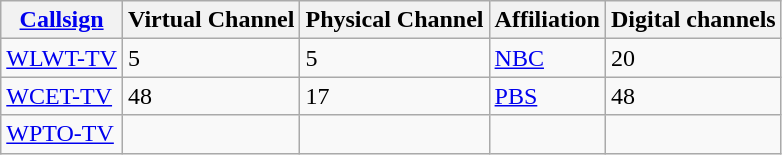<table class="wikitable sortable">
<tr>
<th><a href='#'>Callsign</a></th>
<th>Virtual Channel</th>
<th>Physical Channel</th>
<th>Affiliation</th>
<th>Digital channels</th>
</tr>
<tr>
<td><a href='#'>WLWT-TV</a></td>
<td>5</td>
<td>5</td>
<td><a href='#'>NBC</a></td>
<td>20</td>
</tr>
<tr>
<td><a href='#'>WCET-TV</a></td>
<td>48</td>
<td>17</td>
<td><a href='#'>PBS</a></td>
<td>48</td>
</tr>
<tr>
<td><a href='#'>WPTO-TV</a></td>
<td></td>
<td></td>
<td></td>
<td></td>
</tr>
</table>
